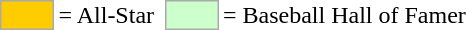<table>
<tr>
<td style="background-color:#FFCC00; border:1px solid #aaaaaa; width:2em;"></td>
<td>= All-Star</td>
<td></td>
<td style="background-color:#CCFFCC; border:1px solid #aaaaaa; width:2em;"></td>
<td>= Baseball Hall of Famer</td>
</tr>
</table>
